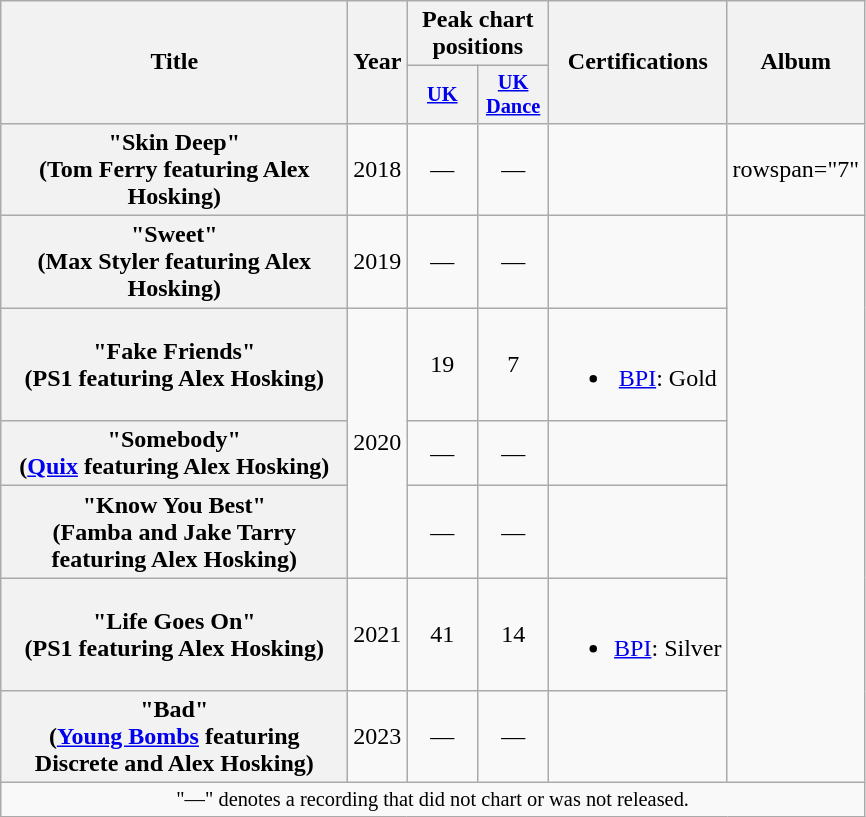<table class="wikitable plainrowheaders" style="text-align:center;">
<tr>
<th scope="col" rowspan="2" style="width:14em;">Title</th>
<th scope="col" rowspan="2" style="width:1em;">Year</th>
<th scope="col" colspan="2">Peak chart positions</th>
<th scope="col" rowspan="2">Certifications</th>
<th scope="col" rowspan="2">Album</th>
</tr>
<tr>
<th scope="col" style="width:3em;font-size:85%;"><a href='#'>UK</a><br></th>
<th scope="col" style="width:3em;font-size:85%;"><a href='#'>UK Dance</a><br></th>
</tr>
<tr>
<th scope="row">"Skin Deep"<br><span>(Tom Ferry featuring Alex Hosking)</span></th>
<td>2018</td>
<td>—</td>
<td>—</td>
<td></td>
<td>rowspan="7" </td>
</tr>
<tr>
<th scope="row">"Sweet"<br><span>(Max Styler featuring Alex Hosking)</span></th>
<td>2019</td>
<td>—</td>
<td>—</td>
<td></td>
</tr>
<tr>
<th scope="row">"Fake Friends"<br><span>(PS1 featuring Alex Hosking)</span></th>
<td rowspan="3">2020</td>
<td>19</td>
<td>7</td>
<td><br><ul><li><a href='#'>BPI</a>: Gold</li></ul></td>
</tr>
<tr>
<th scope="row">"Somebody"<br><span>(<a href='#'>Quix</a> featuring Alex Hosking)</span></th>
<td>—</td>
<td>—</td>
<td></td>
</tr>
<tr>
<th scope="row">"Know You Best"<br><span>(Famba and Jake Tarry featuring Alex Hosking)</span></th>
<td>—</td>
<td>—</td>
<td></td>
</tr>
<tr>
<th scope="row">"Life Goes On"<br><span>(PS1 featuring Alex Hosking)</span></th>
<td>2021</td>
<td>41</td>
<td>14</td>
<td><br><ul><li><a href='#'>BPI</a>: Silver</li></ul></td>
</tr>
<tr>
<th scope="row">"Bad" <br><span>(<a href='#'>Young Bombs</a> featuring Discrete and Alex Hosking)</span></th>
<td>2023</td>
<td>—</td>
<td>—</td>
<td></td>
</tr>
<tr>
<td colspan="7" style="font-size:85%">"—" denotes a recording that did not chart or was not released.</td>
</tr>
</table>
